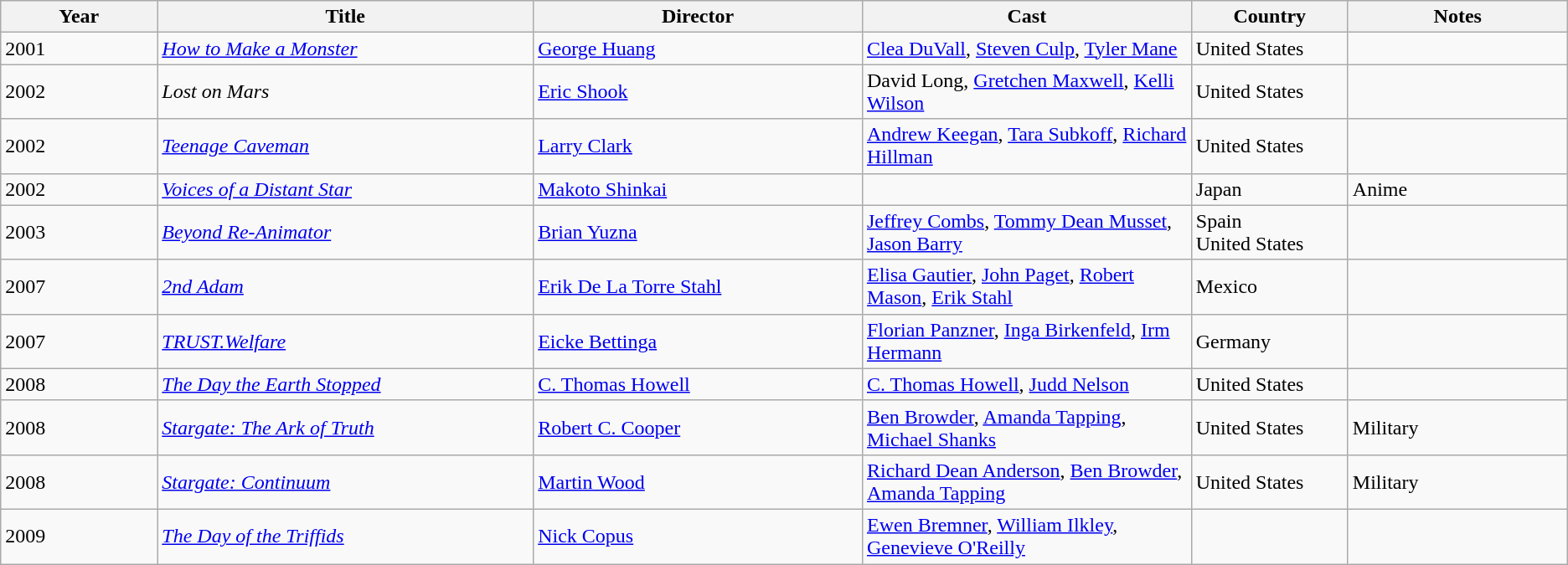<table class="wikitable">
<tr>
<th style="width: 10%;">Year</th>
<th style="width: 24%;">Title</th>
<th style="width: 21%;">Director</th>
<th style="width: 21%;">Cast</th>
<th style="width: 10%;">Country</th>
<th style="width: 14%;">Notes</th>
</tr>
<tr>
<td>2001</td>
<td><em><a href='#'>How to Make a Monster</a></em></td>
<td><a href='#'>George Huang</a></td>
<td><a href='#'>Clea DuVall</a>, <a href='#'>Steven Culp</a>, <a href='#'>Tyler Mane</a></td>
<td>United States</td>
<td></td>
</tr>
<tr>
<td>2002</td>
<td><em>Lost on Mars</em></td>
<td><a href='#'>Eric Shook</a></td>
<td>David Long, <a href='#'>Gretchen Maxwell</a>, <a href='#'>Kelli Wilson</a></td>
<td>United States</td>
<td></td>
</tr>
<tr>
<td>2002</td>
<td><em><a href='#'>Teenage Caveman</a></em></td>
<td><a href='#'>Larry Clark</a></td>
<td><a href='#'>Andrew Keegan</a>, <a href='#'>Tara Subkoff</a>, <a href='#'>Richard Hillman</a></td>
<td>United States</td>
<td></td>
</tr>
<tr>
<td>2002</td>
<td><em><a href='#'>Voices of a Distant Star</a></em></td>
<td><a href='#'>Makoto Shinkai</a></td>
<td></td>
<td>Japan</td>
<td>Anime</td>
</tr>
<tr>
<td>2003</td>
<td><em><a href='#'>Beyond Re-Animator</a></em></td>
<td><a href='#'>Brian Yuzna</a></td>
<td><a href='#'>Jeffrey Combs</a>, <a href='#'>Tommy Dean Musset</a>, <a href='#'>Jason Barry</a></td>
<td>Spain<br>United States</td>
<td></td>
</tr>
<tr>
<td>2007</td>
<td><em><a href='#'>2nd Adam</a></em></td>
<td><a href='#'>Erik De La Torre Stahl</a></td>
<td><a href='#'>Elisa Gautier</a>, <a href='#'>John Paget</a>, <a href='#'>Robert Mason</a>, <a href='#'>Erik Stahl</a></td>
<td>Mexico</td>
<td></td>
</tr>
<tr>
<td>2007</td>
<td><em><a href='#'>TRUST.Welfare</a></em></td>
<td><a href='#'>Eicke Bettinga</a></td>
<td><a href='#'>Florian Panzner</a>, <a href='#'>Inga Birkenfeld</a>, <a href='#'>Irm Hermann</a></td>
<td>Germany</td>
<td></td>
</tr>
<tr>
<td>2008</td>
<td><em><a href='#'>The Day the Earth Stopped</a></em></td>
<td><a href='#'>C. Thomas Howell</a></td>
<td><a href='#'>C. Thomas Howell</a>, <a href='#'>Judd Nelson</a></td>
<td>United States</td>
<td></td>
</tr>
<tr>
<td>2008</td>
<td><em><a href='#'>Stargate: The Ark of Truth</a></em></td>
<td><a href='#'>Robert C. Cooper</a></td>
<td><a href='#'>Ben Browder</a>, <a href='#'>Amanda Tapping</a>, <a href='#'>Michael Shanks</a></td>
<td>United States</td>
<td>Military</td>
</tr>
<tr>
<td>2008</td>
<td><em><a href='#'>Stargate: Continuum</a></em></td>
<td><a href='#'>Martin Wood</a></td>
<td><a href='#'>Richard Dean Anderson</a>, <a href='#'>Ben Browder</a>, <a href='#'>Amanda Tapping</a></td>
<td>United States</td>
<td>Military</td>
</tr>
<tr>
<td>2009</td>
<td><em><a href='#'>The Day of the Triffids</a></em></td>
<td><a href='#'>Nick Copus</a></td>
<td><a href='#'>Ewen Bremner</a>, <a href='#'>William Ilkley</a>, <a href='#'>Genevieve O'Reilly</a></td>
<td></td>
<td></td>
</tr>
</table>
